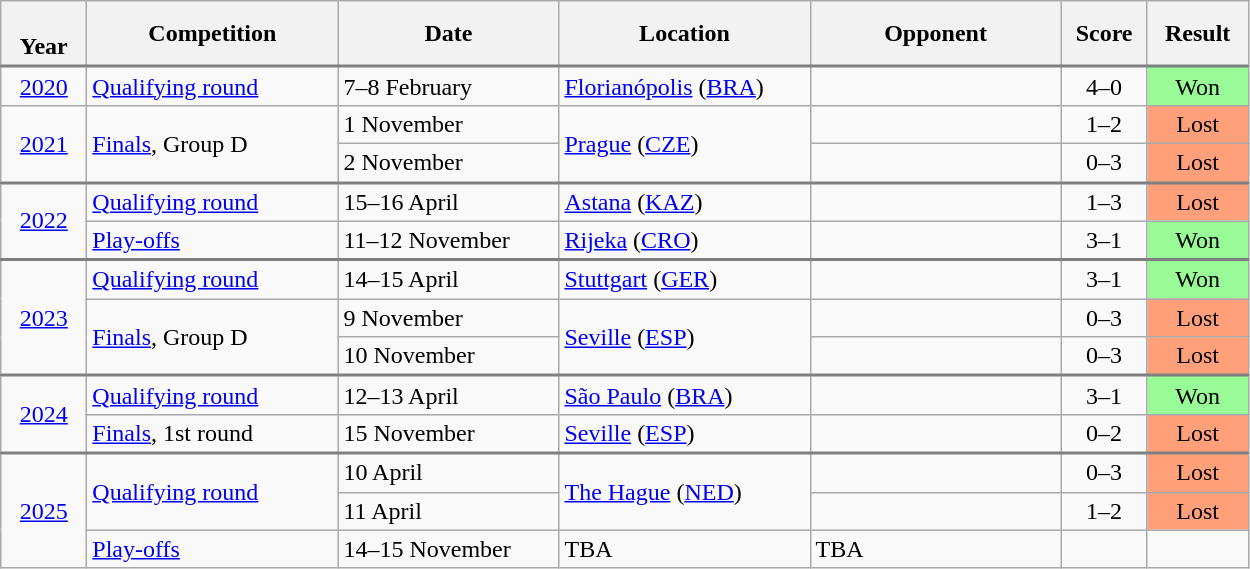<table class="wikitable collapsible nowrap">
<tr>
<th style="width:50px"><br> Year</th>
<th style="width:160px">Competition</th>
<th style="width:140px">Date</th>
<th style="width:160px">Location</th>
<th style="width:160px">Opponent</th>
<th style="width:50px">Score</th>
<th style="width:60px">Result</th>
</tr>
<tr style="border-top:2px solid gray;">
<td align="center"><a href='#'>2020</a></td>
<td><a href='#'>Qualifying round</a></td>
<td>7–8 February</td>
<td><a href='#'>Florianópolis</a> (<a href='#'>BRA</a>)</td>
<td></td>
<td align="center">4–0</td>
<td align="center" bgcolor="98fB98">Won</td>
</tr>
<tr>
<td align="center" rowspan="2"><a href='#'>2021</a></td>
<td rowspan="2"><a href='#'>Finals</a>, Group D</td>
<td>1 November</td>
<td rowspan="2"><a href='#'>Prague</a> (<a href='#'>CZE</a>)</td>
<td></td>
<td align="center">1–2</td>
<td align="center" bgcolor="ffa07a">Lost</td>
</tr>
<tr>
<td>2 November</td>
<td></td>
<td align="center">0–3</td>
<td align="center" bgcolor="ffa07a">Lost</td>
</tr>
<tr style="border-top:2px solid gray;">
<td align="center" rowspan="2"><a href='#'>2022</a></td>
<td><a href='#'>Qualifying round</a></td>
<td>15–16 April</td>
<td><a href='#'>Astana</a> (<a href='#'>KAZ</a>)</td>
<td></td>
<td align="center">1–3</td>
<td align="center" bgcolor="ffa07a">Lost</td>
</tr>
<tr>
<td><a href='#'>Play-offs</a></td>
<td>11–12 November</td>
<td><a href='#'>Rijeka</a> (<a href='#'>CRO</a>)</td>
<td></td>
<td align="center">3–1</td>
<td align="center" bgcolor="98fB98">Won</td>
</tr>
<tr style="border-top:2px solid gray;">
<td align="center" rowspan="3"><a href='#'>2023</a></td>
<td><a href='#'>Qualifying round</a></td>
<td>14–15 April</td>
<td><a href='#'>Stuttgart</a> (<a href='#'>GER</a>)</td>
<td></td>
<td align="center">3–1</td>
<td align="center" bgcolor="98fB98">Won</td>
</tr>
<tr>
<td rowspan="2"><a href='#'>Finals</a>, Group D</td>
<td>9 November</td>
<td rowspan="2"><a href='#'>Seville</a> (<a href='#'>ESP</a>)</td>
<td></td>
<td align="center">0–3</td>
<td align="center" bgcolor="ffa07a">Lost</td>
</tr>
<tr>
<td>10 November</td>
<td></td>
<td align="center">0–3</td>
<td align="center" bgcolor="ffa07a">Lost</td>
</tr>
<tr style="border-top:2px solid gray;">
<td align="center" rowspan="2"><a href='#'>2024</a></td>
<td><a href='#'>Qualifying round</a></td>
<td>12–13 April</td>
<td><a href='#'>São Paulo</a> (<a href='#'>BRA</a>)</td>
<td></td>
<td align="center">3–1</td>
<td align="center" bgcolor="98fB98">Won</td>
</tr>
<tr>
<td><a href='#'>Finals</a>, 1st round</td>
<td>15 November</td>
<td><a href='#'>Seville</a> (<a href='#'>ESP</a>)</td>
<td></td>
<td align="center">0–2</td>
<td align="center" bgcolor="ffa07a">Lost</td>
</tr>
<tr style="border-top:2px solid gray;">
<td align="center" rowspan="3"><a href='#'>2025</a></td>
<td rowspan="2"><a href='#'>Qualifying round</a></td>
<td>10 April</td>
<td rowspan="2"><a href='#'>The Hague</a> (<a href='#'>NED</a>)</td>
<td></td>
<td align="center">0–3</td>
<td align="center" bgcolor="ffa07a">Lost</td>
</tr>
<tr>
<td>11 April</td>
<td></td>
<td align="center">1–2</td>
<td align="center" bgcolor="ffa07a">Lost</td>
</tr>
<tr>
<td><a href='#'>Play-offs</a></td>
<td>14–15 November</td>
<td>TBA</td>
<td>TBA</td>
<td align="center"></td>
<td align="center" bgcolor=></td>
</tr>
</table>
